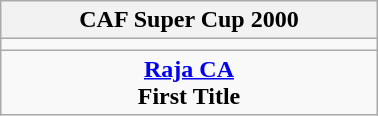<table class="wikitable" style="margin: 0 auto; width: 20%;">
<tr>
<th>CAF Super Cup 2000</th>
</tr>
<tr>
<td align=center></td>
</tr>
<tr>
<td align=center><strong><a href='#'>Raja CA</a></strong><br><strong>First Title</strong> <br></td>
</tr>
</table>
